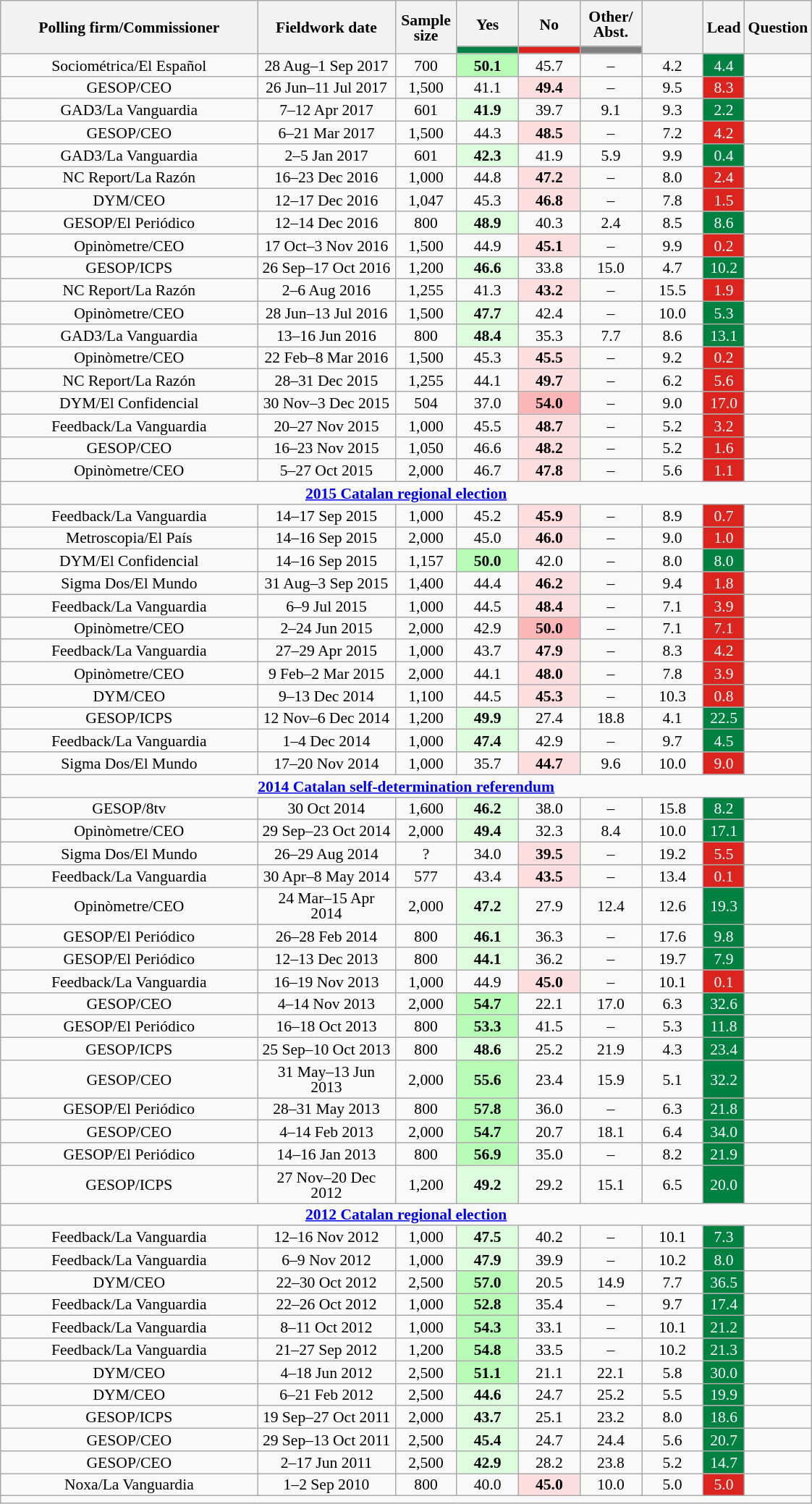<table class="wikitable collapsible" style="text-align:center; font-size:90%; line-height:14px;">
<tr style="height:42px; background:#e9e9e9;">
<th style="width:230px;" rowspan="2">Polling firm/Commissioner</th>
<th style="width:120px;" rowspan="2">Fieldwork date</th>
<th style="width:50px;" rowspan="2">Sample size</th>
<th style="width:50px;">Yes</th>
<th style="width:50px;">No</th>
<th style="width:50px;">Other/<br>Abst.</th>
<th style="width:50px;" rowspan="2"></th>
<th style="width:30px;" rowspan="2">Lead</th>
<th style="width:50px;" rowspan="2">Question</th>
</tr>
<tr>
<th style="background:#008142;"></th>
<th style="background:#DC241F;"></th>
<th style="background:gray;"></th>
</tr>
<tr>
<td>Sociométrica/El Español</td>
<td>28 Aug–1 Sep 2017</td>
<td>700</td>
<td style="background:#B7FBB7;"><strong>50.1</strong></td>
<td>45.7</td>
<td>–</td>
<td>4.2</td>
<td style="background:#008142; color:white;">4.4</td>
<td></td>
</tr>
<tr>
<td>GESOP/CEO</td>
<td>26 Jun–11 Jul 2017</td>
<td>1,500</td>
<td>41.1</td>
<td style="background:#FDDEDE;"><strong>49.4</strong></td>
<td>–</td>
<td>9.5</td>
<td style="background:#DC241F; color:white;">8.3</td>
<td></td>
</tr>
<tr>
<td>GAD3/La Vanguardia</td>
<td>7–12 Apr 2017</td>
<td>601</td>
<td style="background:#DEFDDE;"><strong>41.9</strong></td>
<td>39.7</td>
<td>9.1</td>
<td>9.3</td>
<td style="background:#008142; color:white;">2.2</td>
<td></td>
</tr>
<tr>
<td>GESOP/CEO</td>
<td>6–21 Mar 2017</td>
<td>1,500</td>
<td>44.3</td>
<td style="background:#FDDEDE;"><strong>48.5</strong></td>
<td>–</td>
<td>7.2</td>
<td style="background:#DC241F; color:white;">4.2</td>
<td></td>
</tr>
<tr>
<td>GAD3/La Vanguardia</td>
<td>2–5 Jan 2017</td>
<td>601</td>
<td style="background:#DEFDDE;"><strong>42.3</strong></td>
<td>41.9</td>
<td>5.9</td>
<td>9.9</td>
<td style="background:#008142; color:white;">0.4</td>
<td></td>
</tr>
<tr>
<td>NC Report/La Razón</td>
<td>16–23 Dec 2016</td>
<td>1,000</td>
<td>44.8</td>
<td style="background:#FDDEDE;"><strong>47.2</strong></td>
<td>–</td>
<td>8.0</td>
<td style="background:#DC241F; color:white;">2.4</td>
<td></td>
</tr>
<tr>
<td>DYM/CEO</td>
<td>12–17 Dec 2016</td>
<td>1,047</td>
<td>45.3</td>
<td style="background:#FDDEDE;"><strong>46.8</strong></td>
<td>–</td>
<td>7.8</td>
<td style="background:#DC241F; color:white;">1.5</td>
<td></td>
</tr>
<tr>
<td>GESOP/El Periódico</td>
<td>12–14 Dec 2016</td>
<td>800</td>
<td style="background:#DEFDDE;"><strong>48.9</strong></td>
<td>40.3</td>
<td>2.4</td>
<td>8.5</td>
<td style="background:#008142; color:white;">8.6</td>
<td></td>
</tr>
<tr>
<td>Opinòmetre/CEO</td>
<td>17 Oct–3 Nov 2016</td>
<td>1,500</td>
<td>44.9</td>
<td style="background:#FDDEDE;"><strong>45.1</strong></td>
<td>–</td>
<td>9.9</td>
<td style="background:#DC241F; color:white;">0.2</td>
<td></td>
</tr>
<tr>
<td>GESOP/ICPS</td>
<td>26 Sep–17 Oct 2016</td>
<td>1,200</td>
<td style="background:#DEFDDE;"><strong>46.6</strong></td>
<td>33.8</td>
<td>15.0</td>
<td>4.7</td>
<td style="background:#008142; color:white;">10.2</td>
<td></td>
</tr>
<tr>
<td>NC Report/La Razón</td>
<td>2–6 Aug 2016</td>
<td>1,255</td>
<td>41.3</td>
<td style="background:#FDDEDE;"><strong>43.2</strong></td>
<td>–</td>
<td>15.5</td>
<td style="background:#DC241F; color:white;">1.9</td>
<td></td>
</tr>
<tr>
<td>Opinòmetre/CEO</td>
<td>28 Jun–13 Jul 2016</td>
<td>1,500</td>
<td style="background:#DEFDDE;"><strong>47.7</strong></td>
<td>42.4</td>
<td>–</td>
<td>10.0</td>
<td style="background:#008142; color:white;">5.3</td>
<td></td>
</tr>
<tr>
<td>GAD3/La Vanguardia</td>
<td>13–16 Jun 2016</td>
<td>800</td>
<td style="background:#DEFDDE;"><strong>48.4</strong></td>
<td>35.3</td>
<td>7.7</td>
<td>8.6</td>
<td style="background:#008142; color:white;">13.1</td>
<td></td>
</tr>
<tr>
<td>Opinòmetre/CEO</td>
<td>22 Feb–8 Mar 2016</td>
<td>1,500</td>
<td>45.3</td>
<td style="background:#FDDEDE;"><strong>45.5</strong></td>
<td>–</td>
<td>9.2</td>
<td style="background:#DC241F; color:white;">0.2</td>
<td></td>
</tr>
<tr>
<td>NC Report/La Razón</td>
<td>28–31 Dec 2015</td>
<td>1,255</td>
<td>44.1</td>
<td style="background:#FDDEDE;"><strong>49.7</strong></td>
<td>–</td>
<td>6.2</td>
<td style="background:#DC241F; color:white;">5.6</td>
<td></td>
</tr>
<tr>
<td>DYM/El Confidencial</td>
<td>30 Nov–3 Dec 2015</td>
<td>504</td>
<td>37.0</td>
<td style="background:#FBB7B7;"><strong>54.0</strong></td>
<td>–</td>
<td>9.0</td>
<td style="background:#DC241F; color:white;">17.0</td>
<td></td>
</tr>
<tr>
<td>Feedback/La Vanguardia</td>
<td>20–27 Nov 2015</td>
<td>1,000</td>
<td>45.5</td>
<td style="background:#FDDEDE;"><strong>48.7</strong></td>
<td>–</td>
<td>5.2</td>
<td style="background:#DC241F; color:white;">3.2</td>
<td></td>
</tr>
<tr>
<td>GESOP/CEO</td>
<td>16–23 Nov 2015</td>
<td>1,050</td>
<td>46.6</td>
<td style="background:#FDDEDE;"><strong>48.2</strong></td>
<td>–</td>
<td>5.2</td>
<td style="background:#DC241F; color:white;">1.6</td>
<td></td>
</tr>
<tr>
<td>Opinòmetre/CEO</td>
<td>5–27 Oct 2015</td>
<td>2,000</td>
<td>46.7</td>
<td style="background:#FDDEDE;"><strong>47.8</strong></td>
<td>–</td>
<td>5.6</td>
<td style="background:#DC241F; color:white;">1.1</td>
<td></td>
</tr>
<tr>
<td colspan="9"><strong><a href='#'>2015 Catalan regional election</a></strong></td>
</tr>
<tr>
<td>Feedback/La Vanguardia</td>
<td>14–17 Sep 2015</td>
<td>1,000</td>
<td>45.2</td>
<td style="background:#FDDEDE;"><strong>45.9</strong></td>
<td>–</td>
<td>8.9</td>
<td style="background:#DC241F; color:white;">0.7</td>
<td></td>
</tr>
<tr>
<td>Metroscopia/El País</td>
<td>14–16 Sep 2015</td>
<td>2,000</td>
<td>45.0</td>
<td style="background:#FDDEDE;"><strong>46.0</strong></td>
<td>–</td>
<td>9.0</td>
<td style="background:#DC241F; color:white;">1.0</td>
<td></td>
</tr>
<tr>
<td>DYM/El Confidencial</td>
<td>14–16 Sep 2015</td>
<td>1,157</td>
<td style="background:#B7FBB7;"><strong>50.0</strong></td>
<td>42.0</td>
<td>–</td>
<td>8.0</td>
<td style="background:#008142; color:white;">8.0</td>
<td></td>
</tr>
<tr>
<td>Sigma Dos/El Mundo</td>
<td>31 Aug–3 Sep 2015</td>
<td>1,400</td>
<td>44.4</td>
<td style="background:#FDDEDE;"><strong>46.2</strong></td>
<td>–</td>
<td>9.4</td>
<td style="background:#DC241F; color:white;">1.8</td>
<td></td>
</tr>
<tr>
<td>Feedback/La Vanguardia</td>
<td>6–9 Jul 2015</td>
<td>1,000</td>
<td>44.5</td>
<td style="background:#FDDEDE;"><strong>48.4</strong></td>
<td>–</td>
<td>7.1</td>
<td style="background:#DC241F; color:white;">3.9</td>
<td></td>
</tr>
<tr>
<td>Opinòmetre/CEO</td>
<td>2–24 Jun 2015</td>
<td>2,000</td>
<td>42.9</td>
<td style="background:#FBB7B7;"><strong>50.0</strong></td>
<td>–</td>
<td>7.1</td>
<td style="background:#DC241F; color:white;">7.1</td>
<td></td>
</tr>
<tr>
<td>Feedback/La Vanguardia</td>
<td>27–29 Apr 2015</td>
<td>1,000</td>
<td>43.7</td>
<td style="background:#FDDEDE;"><strong>47.9</strong></td>
<td>–</td>
<td>8.3</td>
<td style="background:#DC241F; color:white;">4.2</td>
<td></td>
</tr>
<tr>
<td>Opinòmetre/CEO</td>
<td>9 Feb–2 Mar 2015</td>
<td>2,000</td>
<td>44.1</td>
<td style="background:#FDDEDE;"><strong>48.0</strong></td>
<td>–</td>
<td>7.8</td>
<td style="background:#DC241F; color:white;">3.9</td>
<td></td>
</tr>
<tr>
<td>DYM/CEO</td>
<td>9–13 Dec 2014</td>
<td>1,100</td>
<td>44.5</td>
<td style="background:#FDDEDE;"><strong>45.3</strong></td>
<td>–</td>
<td>10.3</td>
<td style="background:#DC241F; color:white;">0.8</td>
<td></td>
</tr>
<tr>
<td>GESOP/ICPS</td>
<td>12 Nov–6 Dec 2014</td>
<td>1,200</td>
<td style="background:#DEFDDE;"><strong>49.9</strong></td>
<td>27.4</td>
<td>18.8</td>
<td>4.1</td>
<td style="background:#008142; color:white;">22.5</td>
<td></td>
</tr>
<tr>
<td>Feedback/La Vanguardia</td>
<td>1–4 Dec 2014</td>
<td>1,000</td>
<td style="background:#DEFDDE;"><strong>47.4</strong></td>
<td>42.9</td>
<td>–</td>
<td>9.7</td>
<td style="background:#008142; color:white;">4.5</td>
<td></td>
</tr>
<tr>
<td>Sigma Dos/El Mundo</td>
<td>17–20 Nov 2014</td>
<td>1,000</td>
<td>35.7</td>
<td style="background:#FDDEDE;"><strong>44.7</strong></td>
<td>9.6</td>
<td>10.0</td>
<td style="background:#DC241F; color:white;">9.0</td>
<td></td>
</tr>
<tr>
<td colspan="9"><strong><a href='#'>2014 Catalan self-determination referendum</a></strong></td>
</tr>
<tr>
<td>GESOP/8tv</td>
<td>30 Oct 2014</td>
<td>1,600</td>
<td style="background:#DEFDDE;"><strong>46.2</strong></td>
<td>38.0</td>
<td>–</td>
<td>15.8</td>
<td style="background:#008142; color:white;">8.2</td>
<td></td>
</tr>
<tr>
<td>Opinòmetre/CEO</td>
<td>29 Sep–23 Oct 2014</td>
<td>2,000</td>
<td style="background:#DEFDDE;"><strong>49.4</strong></td>
<td>32.3</td>
<td>8.4</td>
<td>10.0</td>
<td style="background:#008142; color:white;">17.1</td>
<td></td>
</tr>
<tr>
<td>Sigma Dos/El Mundo</td>
<td>26–29 Aug 2014</td>
<td>?</td>
<td>34.0</td>
<td style="background:#FDDEDE;"><strong>39.5</strong></td>
<td>–</td>
<td>19.2</td>
<td style="background:#DC241F; color:white;">5.5</td>
<td></td>
</tr>
<tr>
<td>Feedback/La Vanguardia</td>
<td>30 Apr–8 May 2014</td>
<td>577</td>
<td>43.4</td>
<td style="background:#FDDEDE;"><strong>43.5</strong></td>
<td>–</td>
<td>13.4</td>
<td style="background:#DC241F; color:white;">0.1</td>
<td></td>
</tr>
<tr>
<td>Opinòmetre/CEO</td>
<td>24 Mar–15 Apr 2014</td>
<td>2,000</td>
<td style="background:#DEFDDE;"><strong>47.2</strong></td>
<td>27.9</td>
<td>12.4</td>
<td>12.6</td>
<td style="background:#008142; color:white;">19.3</td>
<td></td>
</tr>
<tr>
<td>GESOP/El Periódico</td>
<td>26–28 Feb 2014</td>
<td>800</td>
<td style="background:#DEFDDE;"><strong>46.1</strong></td>
<td>36.3</td>
<td>–</td>
<td>17.6</td>
<td style="background:#008142; color:white;">9.8</td>
<td></td>
</tr>
<tr>
<td>GESOP/El Periódico</td>
<td>12–13 Dec 2013</td>
<td>800</td>
<td style="background:#DEFDDE;"><strong>44.1</strong></td>
<td>36.2</td>
<td>–</td>
<td>19.7</td>
<td style="background:#008142; color:white;">7.9</td>
<td></td>
</tr>
<tr>
<td>Feedback/La Vanguardia</td>
<td>16–19 Nov 2013</td>
<td>1,000</td>
<td>44.9</td>
<td style="background:#FDDEDE;"><strong>45.0</strong></td>
<td>–</td>
<td>10.1</td>
<td style="background:#DC241F; color:white;">0.1</td>
<td></td>
</tr>
<tr>
<td>GESOP/CEO</td>
<td>4–14 Nov 2013</td>
<td>2,000</td>
<td style="background:#B7FBB7;"><strong>54.7</strong></td>
<td>22.1</td>
<td>17.0</td>
<td>6.3</td>
<td style="background:#008142; color:white;">32.6</td>
<td></td>
</tr>
<tr>
<td>GESOP/El Periódico</td>
<td>16–18 Oct 2013</td>
<td>800</td>
<td style="background:#B7FBB7;"><strong>53.3</strong></td>
<td>41.5</td>
<td>–</td>
<td>5.3</td>
<td style="background:#008142; color:white;">11.8</td>
<td></td>
</tr>
<tr>
<td>GESOP/ICPS</td>
<td>25 Sep–10 Oct 2013</td>
<td>800</td>
<td style="background:#DEFDDE;"><strong>48.6</strong></td>
<td>25.2</td>
<td>21.9</td>
<td>4.3</td>
<td style="background:#008142; color:white;">23.4</td>
<td></td>
</tr>
<tr>
<td>GESOP/CEO</td>
<td>31 May–13 Jun 2013</td>
<td>2,000</td>
<td style="background:#B7FBB7;"><strong>55.6</strong></td>
<td>23.4</td>
<td>15.9</td>
<td>5.1</td>
<td style="background:#008142; color:white;">32.2</td>
<td></td>
</tr>
<tr>
<td>GESOP/El Periódico</td>
<td>28–31 May 2013</td>
<td>800</td>
<td style="background:#B7FBB7;"><strong>57.8</strong></td>
<td>36.0</td>
<td>–</td>
<td>6.3</td>
<td style="background:#008142; color:white;">21.8</td>
<td></td>
</tr>
<tr>
<td>GESOP/CEO</td>
<td>4–14 Feb 2013</td>
<td>2,000</td>
<td style="background:#B7FBB7;"><strong>54.7</strong></td>
<td>20.7</td>
<td>18.1</td>
<td>6.4</td>
<td style="background:#008142; color:white;">34.0</td>
<td></td>
</tr>
<tr>
<td>GESOP/El Periódico</td>
<td>14–16 Jan 2013</td>
<td>800</td>
<td style="background:#B7FBB7;"><strong>56.9</strong></td>
<td>35.0</td>
<td>–</td>
<td>8.2</td>
<td style="background:#008142; color:white;">21.9</td>
<td></td>
</tr>
<tr>
<td>GESOP/ICPS</td>
<td>27 Nov–20 Dec 2012</td>
<td>1,200</td>
<td style="background:#DEFDDE;"><strong>49.2</strong></td>
<td>29.2</td>
<td>15.1</td>
<td>6.5</td>
<td style="background:#008142; color:white;">20.0</td>
<td></td>
</tr>
<tr>
<td colspan="9"><strong><a href='#'>2012 Catalan regional election</a></strong></td>
</tr>
<tr>
<td>Feedback/La Vanguardia</td>
<td>12–16 Nov 2012</td>
<td>1,000</td>
<td style="background:#DEFDDE;"><strong>47.5</strong></td>
<td>40.2</td>
<td>–</td>
<td>10.1</td>
<td style="background:#008142; color:white;">7.3</td>
<td></td>
</tr>
<tr>
<td>Feedback/La Vanguardia</td>
<td>6–9 Nov 2012</td>
<td>1,000</td>
<td style="background:#DEFDDE;"><strong>47.9</strong></td>
<td>39.9</td>
<td>–</td>
<td>10.2</td>
<td style="background:#008142; color:white;">8.0</td>
<td></td>
</tr>
<tr>
<td>DYM/CEO</td>
<td>22–30 Oct 2012</td>
<td>2,500</td>
<td style="background:#B7FBB7;"><strong>57.0</strong></td>
<td>20.5</td>
<td>14.9</td>
<td>7.7</td>
<td style="background:#008142; color:white;">36.5</td>
<td></td>
</tr>
<tr>
<td>Feedback/La Vanguardia</td>
<td>22–26 Oct 2012</td>
<td>1,000</td>
<td style="background:#B7FBB7;"><strong>52.8</strong></td>
<td>35.4</td>
<td>–</td>
<td>9.7</td>
<td style="background:#008142; color:white;">17.4</td>
<td></td>
</tr>
<tr>
<td>Feedback/La Vanguardia</td>
<td>8–11 Oct 2012</td>
<td>1,000</td>
<td style="background:#B7FBB7;"><strong>54.3</strong></td>
<td>33.1</td>
<td>–</td>
<td>10.1</td>
<td style="background:#008142; color:white;">21.2</td>
<td></td>
</tr>
<tr>
<td>Feedback/La Vanguardia</td>
<td>21–27 Sep 2012</td>
<td>1,200</td>
<td style="background:#B7FBB7;"><strong>54.8</strong></td>
<td>33.5</td>
<td>–</td>
<td>10.2</td>
<td style="background:#008142; color:white;">21.3</td>
<td></td>
</tr>
<tr>
<td>DYM/CEO</td>
<td>4–18 Jun 2012</td>
<td>2,500</td>
<td style="background:#B7FBB7;"><strong>51.1</strong></td>
<td>21.1</td>
<td>22.1</td>
<td>5.8</td>
<td style="background:#008142; color:white;">30.0</td>
<td></td>
</tr>
<tr>
<td>DYM/CEO</td>
<td>6–21 Feb 2012</td>
<td>2,500</td>
<td style="background:#DEFDDE;"><strong>44.6</strong></td>
<td>24.7</td>
<td>25.2</td>
<td>5.5</td>
<td style="background:#008142; color:white;">19.9</td>
<td></td>
</tr>
<tr>
<td>GESOP/ICPS</td>
<td>19 Sep–27 Oct 2011</td>
<td>2,000</td>
<td style="background:#DEFDDE;"><strong>43.7</strong></td>
<td>25.1</td>
<td>23.2</td>
<td>8.0</td>
<td style="background:#008142; color:white;">18.6</td>
<td></td>
</tr>
<tr>
<td>GESOP/CEO</td>
<td>29 Sep–13 Oct 2011</td>
<td>2,500</td>
<td style="background:#DEFDDE;"><strong>45.4</strong></td>
<td>24.7</td>
<td>24.4</td>
<td>5.6</td>
<td style="background:#008142; color:white;">20.7</td>
<td></td>
</tr>
<tr>
<td>GESOP/CEO</td>
<td>2–17 Jun 2011</td>
<td>2,500</td>
<td style="background:#DEFDDE;"><strong>42.9</strong></td>
<td>28.2</td>
<td>23.8</td>
<td>5.2</td>
<td style="background:#008142; color:white;">14.7</td>
<td></td>
</tr>
<tr>
<td>Noxa/La Vanguardia</td>
<td>1–2 Sep 2010</td>
<td>800</td>
<td>40.0</td>
<td style="background:#FDDEDE;"><strong>45.0</strong></td>
<td>10.0</td>
<td>5.0</td>
<td style="background:#DC241F; color:white;">5.0</td>
<td></td>
</tr>
<tr>
<td colspan="9"></td>
</tr>
</table>
